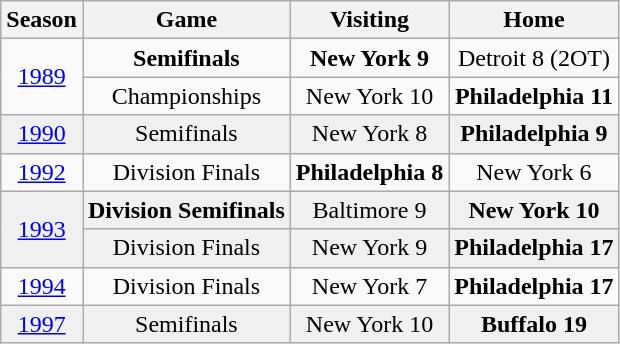<table class="wikitable">
<tr>
<th>Season</th>
<th>Game</th>
<th>Visiting</th>
<th>Home</th>
</tr>
<tr ALIGN=center>
<td rowspan="2"><a href='#'>1989</a></td>
<td><strong>Semifinals</strong></td>
<td><strong>New York 9</strong></td>
<td>Detroit 8 (2OT)</td>
</tr>
<tr ALIGN=center>
<td>Championships</td>
<td>New York 10</td>
<td><strong>Philadelphia 11</strong></td>
</tr>
<tr ALIGN=center bgcolor="#f0f0f0">
<td><a href='#'>1990</a></td>
<td>Semifinals</td>
<td>New York 8</td>
<td><strong>Philadelphia 9</strong></td>
</tr>
<tr ALIGN=center>
<td><a href='#'>1992</a></td>
<td>Division Finals</td>
<td><strong>Philadelphia 8</strong></td>
<td>New York 6</td>
</tr>
<tr ALIGN=center bgcolor="#f0f0f0">
<td rowspan="2"><a href='#'>1993</a></td>
<td><strong>Division Semifinals</strong></td>
<td>Baltimore 9</td>
<td><strong>New York 10</strong></td>
</tr>
<tr ALIGN=center bgcolor="#f0f0f0">
<td>Division Finals</td>
<td>New York 9</td>
<td><strong>Philadelphia 17</strong></td>
</tr>
<tr ALIGN=center>
<td><a href='#'>1994</a></td>
<td>Division Finals</td>
<td>New York 7</td>
<td><strong>Philadelphia 17</strong></td>
</tr>
<tr ALIGN=center bgcolor="#f0f0f0">
<td><a href='#'>1997</a></td>
<td>Semifinals</td>
<td>New York 10</td>
<td><strong>Buffalo 19</strong></td>
</tr>
</table>
